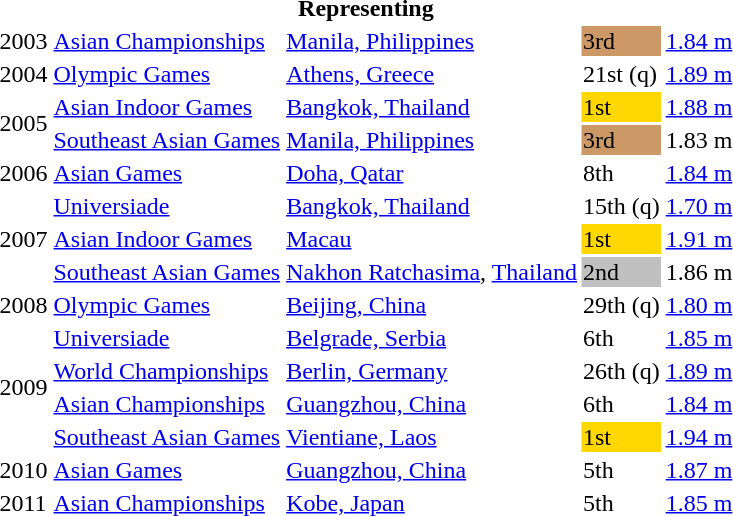<table>
<tr>
<th colspan="5">Representing </th>
</tr>
<tr>
<td>2003</td>
<td><a href='#'>Asian Championships</a></td>
<td><a href='#'>Manila, Philippines</a></td>
<td bgcolor="cc9966">3rd</td>
<td><a href='#'>1.84 m</a></td>
</tr>
<tr>
<td>2004</td>
<td><a href='#'>Olympic Games</a></td>
<td><a href='#'>Athens, Greece</a></td>
<td>21st (q)</td>
<td><a href='#'>1.89 m</a></td>
</tr>
<tr>
<td rowspan=2>2005</td>
<td><a href='#'>Asian Indoor Games</a></td>
<td><a href='#'>Bangkok, Thailand</a></td>
<td bgcolor=gold>1st</td>
<td><a href='#'>1.88 m</a></td>
</tr>
<tr>
<td><a href='#'>Southeast Asian Games</a></td>
<td><a href='#'>Manila, Philippines</a></td>
<td bgcolor=cc9966>3rd</td>
<td>1.83 m</td>
</tr>
<tr>
<td>2006</td>
<td><a href='#'>Asian Games</a></td>
<td><a href='#'>Doha, Qatar</a></td>
<td>8th</td>
<td><a href='#'>1.84 m</a></td>
</tr>
<tr>
<td rowspan=3>2007</td>
<td><a href='#'>Universiade</a></td>
<td><a href='#'>Bangkok, Thailand</a></td>
<td>15th (q)</td>
<td><a href='#'>1.70 m</a></td>
</tr>
<tr>
<td><a href='#'>Asian Indoor Games</a></td>
<td><a href='#'>Macau</a></td>
<td bgcolor=gold>1st</td>
<td><a href='#'>1.91 m</a></td>
</tr>
<tr>
<td><a href='#'>Southeast Asian Games</a></td>
<td><a href='#'>Nakhon Ratchasima</a>, <a href='#'>Thailand</a></td>
<td bgcolor=silver>2nd</td>
<td>1.86 m</td>
</tr>
<tr>
<td>2008</td>
<td><a href='#'>Olympic Games</a></td>
<td><a href='#'>Beijing, China</a></td>
<td>29th (q)</td>
<td><a href='#'>1.80 m</a></td>
</tr>
<tr>
<td rowspan=4>2009</td>
<td><a href='#'>Universiade</a></td>
<td><a href='#'>Belgrade, Serbia</a></td>
<td>6th</td>
<td><a href='#'>1.85 m</a></td>
</tr>
<tr>
<td><a href='#'>World Championships</a></td>
<td><a href='#'>Berlin, Germany</a></td>
<td>26th (q)</td>
<td><a href='#'>1.89 m</a></td>
</tr>
<tr>
<td><a href='#'>Asian Championships</a></td>
<td><a href='#'>Guangzhou, China</a></td>
<td>6th</td>
<td><a href='#'>1.84 m</a></td>
</tr>
<tr>
<td><a href='#'>Southeast Asian Games</a></td>
<td><a href='#'>Vientiane, Laos</a></td>
<td bgcolor=gold>1st</td>
<td><a href='#'>1.94 m</a></td>
</tr>
<tr>
<td>2010</td>
<td><a href='#'>Asian Games</a></td>
<td><a href='#'>Guangzhou, China</a></td>
<td>5th</td>
<td><a href='#'>1.87 m</a></td>
</tr>
<tr>
<td>2011</td>
<td><a href='#'>Asian Championships</a></td>
<td><a href='#'>Kobe, Japan</a></td>
<td>5th</td>
<td><a href='#'>1.85 m</a></td>
</tr>
</table>
